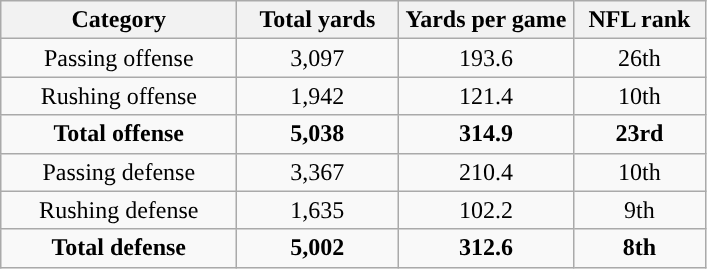<table class="wikitable" style="text-align:center">
<tr>
<th width=150px>Category</th>
<th width=100px>Total yards</th>
<th width=110px>Yards per game</th>
<th width=80px>NFL rank<br></th>
</tr>
<tr>
<td>Passing offense</td>
<td>3,097</td>
<td>193.6</td>
<td>26th</td>
</tr>
<tr>
<td>Rushing offense</td>
<td>1,942</td>
<td>121.4</td>
<td>10th</td>
</tr>
<tr>
<td><strong>Total offense</strong></td>
<td><strong>5,038</strong></td>
<td><strong>314.9</strong></td>
<td><strong>23rd</strong></td>
</tr>
<tr>
<td>Passing defense</td>
<td>3,367</td>
<td>210.4</td>
<td>10th</td>
</tr>
<tr>
<td>Rushing defense</td>
<td>1,635</td>
<td>102.2</td>
<td>9th</td>
</tr>
<tr>
<td><strong>Total defense</strong></td>
<td><strong>5,002</strong></td>
<td><strong>312.6</strong></td>
<td><strong>8th</strong></td>
</tr>
</table>
